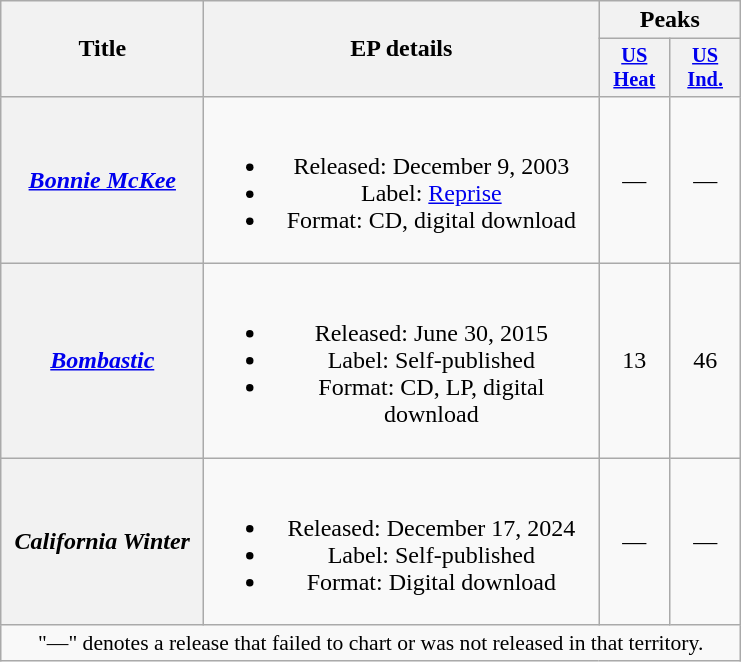<table class="wikitable plainrowheaders" style="text-align:center;">
<tr>
<th scope="col" rowspan="2" style="width:8em;">Title</th>
<th scope="col" rowspan="2" style="width:16em;">EP details</th>
<th scope="col" colspan="2">Peaks</th>
</tr>
<tr>
<th scope="col" style="width:3em;font-size:85%;"><a href='#'>US<br>Heat</a></th>
<th scope="col" style="width:3em;font-size:85%;"><a href='#'>US<br>Ind.</a></th>
</tr>
<tr>
<th scope="row"><em><a href='#'>Bonnie McKee</a></em></th>
<td><br><ul><li>Released: December 9, 2003</li><li>Label: <a href='#'>Reprise</a></li><li>Format: CD, digital download</li></ul></td>
<td>—</td>
<td>—</td>
</tr>
<tr>
<th scope="row"><em><a href='#'>Bombastic</a></em></th>
<td><br><ul><li>Released: June 30, 2015</li><li>Label: Self-published</li><li>Format: CD, LP, digital download</li></ul></td>
<td>13</td>
<td>46</td>
</tr>
<tr>
<th scope="row"><em>California Winter</em></th>
<td><br><ul><li>Released: December 17, 2024</li><li>Label: Self-published</li><li>Format: Digital download</li></ul></td>
<td>—</td>
<td>—</td>
</tr>
<tr>
<td colspan="5" style="font-size:90%">"—" denotes a release that failed to chart or was not released in that territory.</td>
</tr>
</table>
